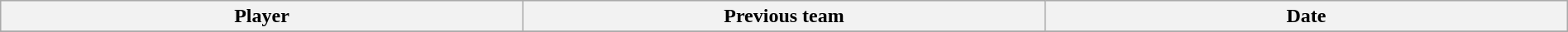<table class="wikitable" style="width:100%;">
<tr style="text-align:center; background:#ddd;">
<th style="width:33%;">Player</th>
<th style="width:33%;">Previous team</th>
<th style="width:33%;">Date</th>
</tr>
<tr>
</tr>
</table>
